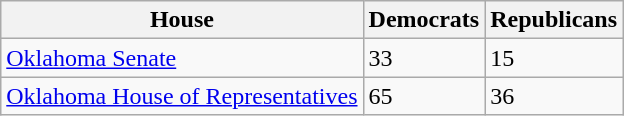<table class=wikitable>
<tr>
<th>House</th>
<th>Democrats</th>
<th>Republicans</th>
</tr>
<tr>
<td><a href='#'>Oklahoma Senate</a></td>
<td>33</td>
<td>15</td>
</tr>
<tr>
<td><a href='#'>Oklahoma House of Representatives</a></td>
<td>65</td>
<td>36</td>
</tr>
</table>
